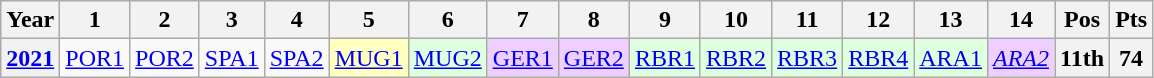<table class="wikitable" style="text-align:center;">
<tr>
<th>Year</th>
<th>1</th>
<th>2</th>
<th>3</th>
<th>4</th>
<th>5</th>
<th>6</th>
<th>7</th>
<th>8</th>
<th>9</th>
<th>10</th>
<th>11</th>
<th>12</th>
<th>13</th>
<th>14</th>
<th>Pos</th>
<th>Pts</th>
</tr>
<tr>
<th><a href='#'>2021</a></th>
<td><a href='#'>POR1</a></td>
<td><a href='#'>POR2</a></td>
<td><a href='#'>SPA1</a></td>
<td><a href='#'>SPA2</a></td>
<td style="background:#ffffbf;"><a href='#'>MUG1</a><br></td>
<td style="background:#dfffdf;"><a href='#'>MUG2</a><br></td>
<td style="background:#efcfff;"><a href='#'>GER1</a><br></td>
<td style="background:#efcfff;"><a href='#'>GER2</a><br></td>
<td style="background:#dfffdf;"><a href='#'>RBR1</a><br></td>
<td style="background:#dfffdf;"><a href='#'>RBR2</a><br></td>
<td style="background:#dfffdf;"><a href='#'>RBR3</a><br></td>
<td style="background:#dfffdf;"><a href='#'>RBR4</a><br></td>
<td style="background:#dfffdf;"><a href='#'>ARA1</a><br></td>
<td style="background:#efcfff;"><em><a href='#'>ARA2</a></em><br></td>
<th>11th</th>
<th>74</th>
</tr>
</table>
